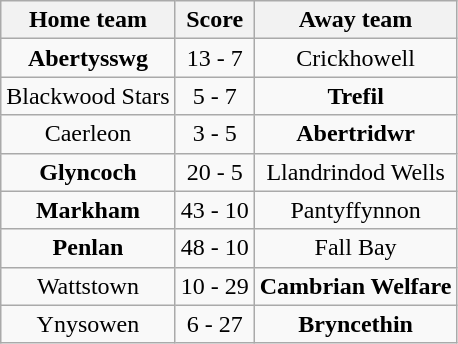<table class="wikitable" style="text-align: center">
<tr>
<th>Home team</th>
<th>Score</th>
<th>Away team</th>
</tr>
<tr>
<td><strong>Abertysswg</strong></td>
<td>13 - 7</td>
<td>Crickhowell</td>
</tr>
<tr>
<td>Blackwood Stars</td>
<td>5 - 7</td>
<td><strong>Trefil</strong></td>
</tr>
<tr>
<td>Caerleon</td>
<td>3 - 5</td>
<td><strong>Abertridwr</strong></td>
</tr>
<tr>
<td><strong>Glyncoch</strong></td>
<td>20 - 5</td>
<td>Llandrindod Wells</td>
</tr>
<tr>
<td><strong>Markham</strong></td>
<td>43 - 10</td>
<td>Pantyffynnon</td>
</tr>
<tr>
<td><strong>Penlan</strong></td>
<td>48 - 10</td>
<td>Fall Bay</td>
</tr>
<tr>
<td>Wattstown</td>
<td>10 - 29</td>
<td><strong>Cambrian Welfare</strong></td>
</tr>
<tr>
<td>Ynysowen</td>
<td>6 - 27</td>
<td><strong>Bryncethin</strong></td>
</tr>
</table>
